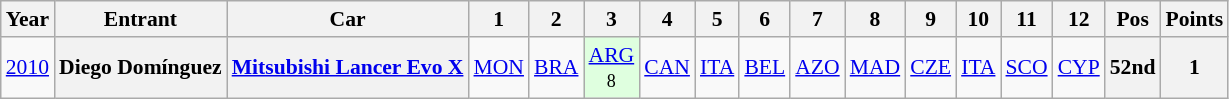<table class="wikitable" border="1" style="text-align:center; font-size:90%;">
<tr>
<th>Year</th>
<th>Entrant</th>
<th>Car</th>
<th>1</th>
<th>2</th>
<th>3</th>
<th>4</th>
<th>5</th>
<th>6</th>
<th>7</th>
<th>8</th>
<th>9</th>
<th>10</th>
<th>11</th>
<th>12</th>
<th>Pos</th>
<th>Points</th>
</tr>
<tr>
<td><a href='#'>2010</a></td>
<th> Diego Domínguez</th>
<th><a href='#'>Mitsubishi Lancer Evo X</a></th>
<td><a href='#'>MON</a></td>
<td><a href='#'>BRA</a></td>
<td style="background:#DFFFDF;"><a href='#'>ARG</a><br><small>8</small></td>
<td><a href='#'>CAN</a></td>
<td><a href='#'>ITA</a></td>
<td><a href='#'>BEL</a></td>
<td><a href='#'>AZO</a></td>
<td><a href='#'>MAD</a></td>
<td><a href='#'>CZE</a></td>
<td><a href='#'>ITA</a></td>
<td><a href='#'>SCO</a></td>
<td><a href='#'>CYP</a></td>
<th>52nd</th>
<th>1</th>
</tr>
</table>
